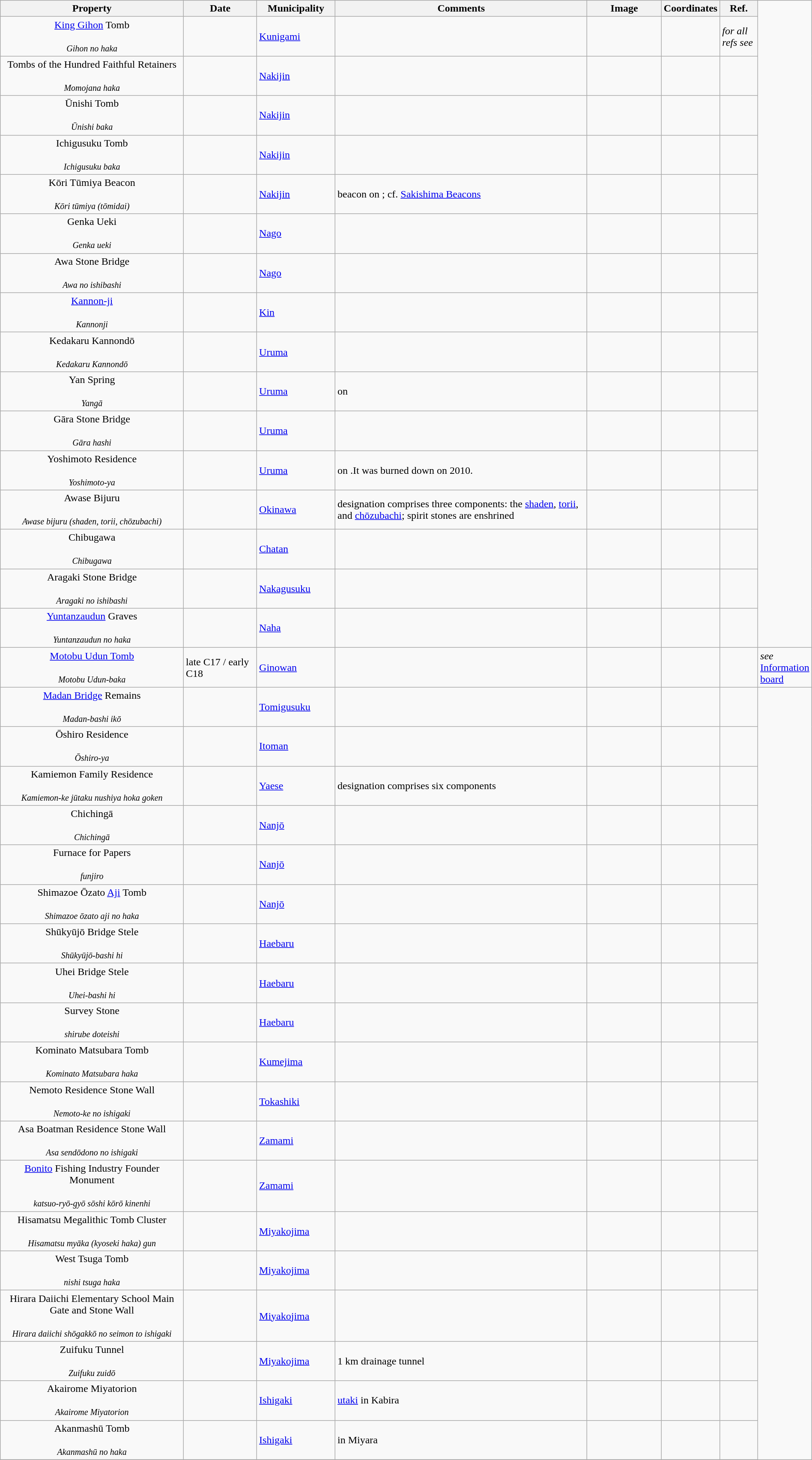<table class="wikitable sortable"  style="width:100%;">
<tr>
<th width="25%" align="left">Property</th>
<th width="10%" align="left" data-sort-type="number">Date</th>
<th width="10%" align="left">Municipality</th>
<th width="35%" align="left" class="unsortable">Comments</th>
<th width="10%" align="left" class="unsortable">Image</th>
<th width="5%" align="left" class="unsortable">Coordinates</th>
<th width="5%" align="left" class="unsortable">Ref.</th>
</tr>
<tr>
<td align="center"><a href='#'>King Gihon</a> Tomb<br><br><small><em>Gihon no haka</em></small></td>
<td></td>
<td><a href='#'>Kunigami</a></td>
<td></td>
<td></td>
<td></td>
<td><em>for all refs see</em> </td>
</tr>
<tr>
<td align="center">Tombs of the Hundred Faithful Retainers<br><br><small><em>Momojana haka</em></small></td>
<td></td>
<td><a href='#'>Nakijin</a></td>
<td></td>
<td></td>
<td></td>
<td></td>
</tr>
<tr>
<td align="center">Ūnishi Tomb<br><br><small><em>Ūnishi baka</em></small></td>
<td></td>
<td><a href='#'>Nakijin</a></td>
<td></td>
<td></td>
<td></td>
<td></td>
</tr>
<tr>
<td align="center">Ichigusuku Tomb<br><br><small><em>Ichigusuku baka</em></small></td>
<td></td>
<td><a href='#'>Nakijin</a></td>
<td></td>
<td></td>
<td></td>
<td></td>
</tr>
<tr>
<td align="center">Kōri Tūmiya Beacon<br><br><small><em>Kōri tūmiya (tōmidai)</em></small></td>
<td></td>
<td><a href='#'>Nakijin</a></td>
<td>beacon on ; cf. <a href='#'>Sakishima Beacons</a></td>
<td></td>
<td></td>
<td></td>
</tr>
<tr>
<td align="center">Genka Ueki<br><br><small><em>Genka ueki</em></small></td>
<td></td>
<td><a href='#'>Nago</a></td>
<td></td>
<td></td>
<td></td>
<td></td>
</tr>
<tr>
<td align="center">Awa Stone Bridge<br><br><small><em>Awa no ishibashi</em></small></td>
<td></td>
<td><a href='#'>Nago</a></td>
<td></td>
<td></td>
<td></td>
<td></td>
</tr>
<tr>
<td align="center"><a href='#'>Kannon-ji</a><br><br><small><em>Kannonji</em></small></td>
<td></td>
<td><a href='#'>Kin</a></td>
<td></td>
<td></td>
<td></td>
<td></td>
</tr>
<tr>
<td align="center">Kedakaru Kannondō<br><br><small><em>Kedakaru Kannondō</em></small></td>
<td></td>
<td><a href='#'>Uruma</a></td>
<td></td>
<td></td>
<td></td>
<td></td>
</tr>
<tr>
<td align="center">Yan Spring<br><br><small><em>Yangā</em></small></td>
<td></td>
<td><a href='#'>Uruma</a></td>
<td>on </td>
<td></td>
<td></td>
<td></td>
</tr>
<tr>
<td align="center">Gāra Stone Bridge<br><br><small><em>Gāra hashi</em></small></td>
<td></td>
<td><a href='#'>Uruma</a></td>
<td></td>
<td></td>
<td></td>
<td></td>
</tr>
<tr>
<td align="center">Yoshimoto Residence<br><br><small><em>Yoshimoto-ya</em></small></td>
<td></td>
<td><a href='#'>Uruma</a></td>
<td>on .It was burned down on 2010.</td>
<td></td>
<td></td>
<td></td>
</tr>
<tr>
<td align="center">Awase Bijuru<br><br><small><em>Awase bijuru (shaden, torii, chōzubachi)</em></small></td>
<td></td>
<td><a href='#'>Okinawa</a></td>
<td>designation comprises three components: the <a href='#'>shaden</a>, <a href='#'>torii</a>, and <a href='#'>chōzubachi</a>; spirit stones are enshrined</td>
<td></td>
<td></td>
<td></td>
</tr>
<tr>
<td align="center">Chibugawa<br><br><small><em>Chibugawa</em></small></td>
<td></td>
<td><a href='#'>Chatan</a></td>
<td></td>
<td></td>
<td></td>
<td></td>
</tr>
<tr>
<td align="center">Aragaki Stone Bridge<br><br><small><em>Aragaki no ishibashi</em></small></td>
<td></td>
<td><a href='#'>Nakagusuku</a></td>
<td></td>
<td></td>
<td></td>
<td></td>
</tr>
<tr>
<td align="center"><a href='#'>Yuntanzaudun</a> Graves<br><br><small><em>Yuntanzaudun no haka</em></small></td>
<td></td>
<td><a href='#'>Naha</a></td>
<td></td>
<td></td>
<td></td>
<td></td>
</tr>
<tr>
<td align="center"><a href='#'>Motobu Udun Tomb</a><br><br><small><em>Motobu Udun-baka</em></small></td>
<td>late C17 / early C18</td>
<td><a href='#'>Ginowan</a></td>
<td></td>
<td></td>
<td></td>
<td></td>
<td><em>see</em> <a href='#'>Information board</a></td>
</tr>
<tr>
<td align="center"><a href='#'>Madan Bridge</a> Remains<br><br><small><em>Madan-bashi ikō</em></small></td>
<td></td>
<td><a href='#'>Tomigusuku</a></td>
<td></td>
<td></td>
<td></td>
<td></td>
</tr>
<tr>
<td align="center">Ōshiro Residence<br><br><small><em>Ōshiro-ya</em></small></td>
<td></td>
<td><a href='#'>Itoman</a></td>
<td></td>
<td></td>
<td></td>
<td></td>
</tr>
<tr>
<td align="center">Kamiemon Family Residence<br><br><small><em>Kamiemon-ke jūtaku nushiya hoka goken</em></small></td>
<td></td>
<td><a href='#'>Yaese</a></td>
<td>designation comprises six components</td>
<td></td>
<td></td>
<td></td>
</tr>
<tr>
<td align="center">Chichingā<br><br><small><em>Chichingā</em></small></td>
<td></td>
<td><a href='#'>Nanjō</a></td>
<td></td>
<td></td>
<td></td>
<td></td>
</tr>
<tr>
<td align="center">Furnace for Papers<br><br><small><em>funjiro</em></small></td>
<td></td>
<td><a href='#'>Nanjō</a></td>
<td></td>
<td></td>
<td></td>
<td></td>
</tr>
<tr>
<td align="center">Shimazoe Ōzato <a href='#'>Aji</a> Tomb<br><br><small><em>Shimazoe ōzato aji no haka</em></small></td>
<td></td>
<td><a href='#'>Nanjō</a></td>
<td></td>
<td></td>
<td></td>
<td></td>
</tr>
<tr>
<td align="center">Shūkyūjō Bridge Stele<br><br><small><em>Shūkyūjō-bashi hi</em></small></td>
<td></td>
<td><a href='#'>Haebaru</a></td>
<td></td>
<td></td>
<td></td>
<td></td>
</tr>
<tr>
<td align="center">Uhei Bridge Stele<br><br><small><em>Uhei-bashi hi</em></small></td>
<td></td>
<td><a href='#'>Haebaru</a></td>
<td></td>
<td></td>
<td></td>
<td></td>
</tr>
<tr>
<td align="center">Survey Stone<br><br><small><em>shirube doteishi</em></small></td>
<td></td>
<td><a href='#'>Haebaru</a></td>
<td></td>
<td></td>
<td></td>
<td></td>
</tr>
<tr>
<td align="center">Kominato Matsubara Tomb<br><br><small><em>Kominato Matsubara haka</em></small></td>
<td></td>
<td><a href='#'>Kumejima</a></td>
<td></td>
<td></td>
<td></td>
<td></td>
</tr>
<tr>
<td align="center">Nemoto Residence Stone Wall<br><br><small><em>Nemoto-ke no ishigaki</em></small></td>
<td></td>
<td><a href='#'>Tokashiki</a></td>
<td></td>
<td></td>
<td></td>
<td></td>
</tr>
<tr>
<td align="center">Asa Boatman Residence Stone Wall<br><br><small><em>Asa sendōdono no ishigaki</em></small></td>
<td></td>
<td><a href='#'>Zamami</a></td>
<td></td>
<td></td>
<td></td>
<td></td>
</tr>
<tr>
<td align="center"><a href='#'>Bonito</a> Fishing Industry Founder Monument<br><br><small><em>katsuo-ryō-gyō sōshi kōrō kinenhi</em></small></td>
<td></td>
<td><a href='#'>Zamami</a></td>
<td></td>
<td></td>
<td></td>
<td></td>
</tr>
<tr>
<td align="center">Hisamatsu Megalithic Tomb Cluster<br><br><small><em>Hisamatsu myāka (kyoseki haka) gun</em></small></td>
<td></td>
<td><a href='#'>Miyakojima</a></td>
<td></td>
<td></td>
<td></td>
<td></td>
</tr>
<tr>
<td align="center">West Tsuga Tomb<br><br><small><em>nishi tsuga haka</em></small></td>
<td></td>
<td><a href='#'>Miyakojima</a></td>
<td></td>
<td></td>
<td></td>
<td></td>
</tr>
<tr>
<td align="center">Hirara Daiichi Elementary School Main Gate and Stone Wall<br><br><small><em>Hirara daiichi shōgakkō no seimon to ishigaki</em></small></td>
<td></td>
<td><a href='#'>Miyakojima</a></td>
<td></td>
<td></td>
<td></td>
<td></td>
</tr>
<tr>
<td align="center">Zuifuku Tunnel<br><br><small><em>Zuifuku zuidō</em></small></td>
<td></td>
<td><a href='#'>Miyakojima</a></td>
<td>1 km drainage tunnel</td>
<td></td>
<td></td>
<td></td>
</tr>
<tr>
<td align="center">Akairome Miyatorion<br><br><small><em>Akairome Miyatorion</em></small></td>
<td></td>
<td><a href='#'>Ishigaki</a></td>
<td><a href='#'>utaki</a> in Kabira</td>
<td></td>
<td></td>
<td></td>
</tr>
<tr>
<td align="center">Akanmashū Tomb<br><br><small><em>Akanmashū no haka</em></small></td>
<td></td>
<td><a href='#'>Ishigaki</a></td>
<td>in Miyara</td>
<td></td>
<td></td>
<td></td>
</tr>
<tr>
</tr>
</table>
